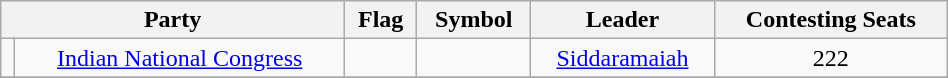<table class="wikitable " width="50%" style="text-align:center">
<tr>
<th colspan="2">Party</th>
<th>Flag</th>
<th>Symbol</th>
<th>Leader</th>
<th>Contesting Seats</th>
</tr>
<tr>
<td></td>
<td><a href='#'>Indian National Congress</a></td>
<td></td>
<td></td>
<td><a href='#'>Siddaramaiah</a></td>
<td>222</td>
</tr>
<tr>
</tr>
</table>
